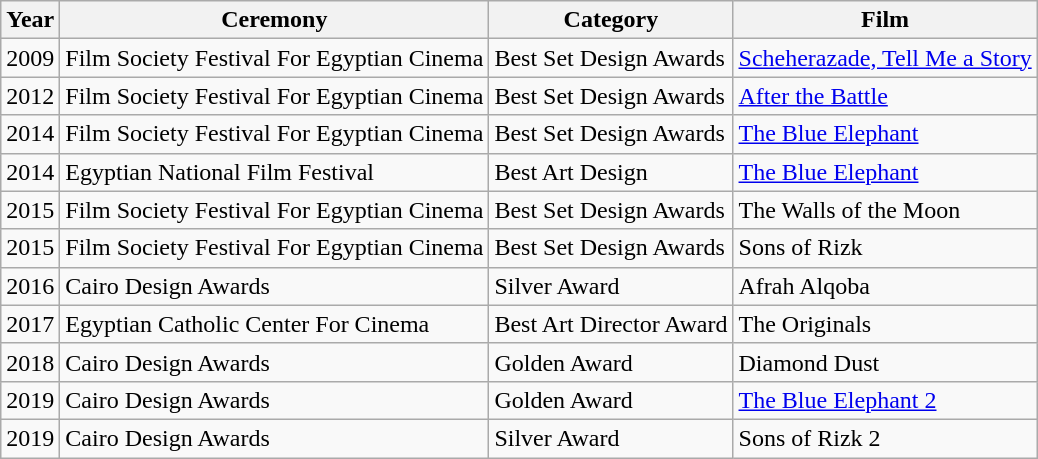<table class="wikitable sortable">
<tr>
<th>Year</th>
<th>Ceremony</th>
<th>Category</th>
<th>Film</th>
</tr>
<tr>
<td>2009</td>
<td>Film Society Festival For Egyptian Cinema</td>
<td>Best Set Design Awards</td>
<td><a href='#'>Scheherazade, Tell Me a Story</a></td>
</tr>
<tr>
<td>2012</td>
<td>Film Society Festival For Egyptian Cinema</td>
<td>Best Set Design Awards</td>
<td><a href='#'>After the Battle</a></td>
</tr>
<tr>
<td>2014</td>
<td>Film Society Festival For Egyptian Cinema</td>
<td>Best Set Design Awards</td>
<td><a href='#'>The Blue Elephant</a></td>
</tr>
<tr>
<td>2014</td>
<td>Egyptian National Film Festival</td>
<td>Best Art Design</td>
<td><a href='#'>The Blue Elephant</a></td>
</tr>
<tr>
<td>2015</td>
<td>Film Society Festival For Egyptian Cinema</td>
<td>Best Set Design Awards</td>
<td>The Walls of the Moon</td>
</tr>
<tr>
<td>2015</td>
<td>Film Society Festival For Egyptian Cinema</td>
<td>Best Set Design Awards</td>
<td>Sons of Rizk</td>
</tr>
<tr>
<td>2016</td>
<td>Cairo Design Awards</td>
<td>Silver Award</td>
<td>Afrah Alqoba</td>
</tr>
<tr>
<td>2017</td>
<td>Egyptian Catholic Center For Cinema</td>
<td>Best Art Director Award</td>
<td>The Originals</td>
</tr>
<tr>
<td>2018</td>
<td>Cairo Design Awards</td>
<td>Golden Award</td>
<td>Diamond Dust</td>
</tr>
<tr>
<td>2019</td>
<td>Cairo Design Awards</td>
<td>Golden Award</td>
<td><a href='#'>The Blue Elephant 2</a></td>
</tr>
<tr>
<td>2019</td>
<td>Cairo Design Awards</td>
<td>Silver Award</td>
<td>Sons of Rizk 2</td>
</tr>
</table>
